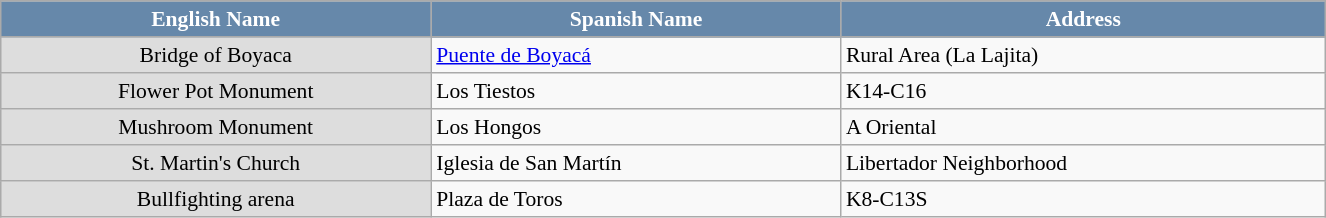<table class="wikitable sortable"  style="margin:auto; font-size:90%; width:70%; border:0; text-align:center; line-height:120%;">
<tr style="background:silver;">
<th style="background: #6688AA; color: white;">English Name</th>
<th style="background: #6688AA; color: white;">Spanish Name</th>
<th style="background: #6688AA; color: white;">Address</th>
</tr>
<tr>
<td style="background:#ddd;">Bridge of Boyaca</td>
<td style="text-align:left;"><a href='#'>Puente de Boyacá</a></td>
<td style="text-align:left;">Rural Area (La Lajita)</td>
</tr>
<tr>
<td style="background:#ddd;">Flower Pot Monument</td>
<td style="text-align:left;">Los Tiestos</td>
<td style="text-align:left;">K14-C16</td>
</tr>
<tr>
<td style="background:#ddd;">Mushroom Monument</td>
<td style="text-align:left;">Los Hongos</td>
<td style="text-align:left;">A Oriental</td>
</tr>
<tr>
<td style="background:#ddd;">St. Martin's Church</td>
<td style="text-align:left;">Iglesia de San Martín</td>
<td style="text-align:left;">Libertador Neighborhood</td>
</tr>
<tr>
<td style="background:#ddd;">Bullfighting arena</td>
<td style="text-align:left;">Plaza de Toros</td>
<td style="text-align:left;">K8-C13S</td>
</tr>
</table>
